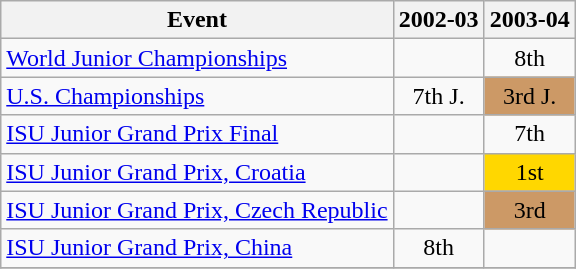<table class="wikitable">
<tr>
<th>Event</th>
<th>2002-03</th>
<th>2003-04</th>
</tr>
<tr>
<td><a href='#'>World Junior Championships</a></td>
<td></td>
<td align="center">8th</td>
</tr>
<tr>
<td><a href='#'>U.S. Championships</a></td>
<td align="center">7th J.</td>
<td align="center" bgcolor="cc9966">3rd J.</td>
</tr>
<tr>
<td><a href='#'>ISU Junior Grand Prix Final</a></td>
<td></td>
<td align="center">7th</td>
</tr>
<tr>
<td><a href='#'>ISU Junior Grand Prix, Croatia</a></td>
<td></td>
<td align="center" bgcolor="gold">1st</td>
</tr>
<tr>
<td><a href='#'>ISU Junior Grand Prix, Czech Republic</a></td>
<td></td>
<td align="center" bgcolor="cc9966">3rd</td>
</tr>
<tr>
<td><a href='#'>ISU Junior Grand Prix, China</a></td>
<td align="center">8th</td>
<td></td>
</tr>
<tr>
</tr>
</table>
